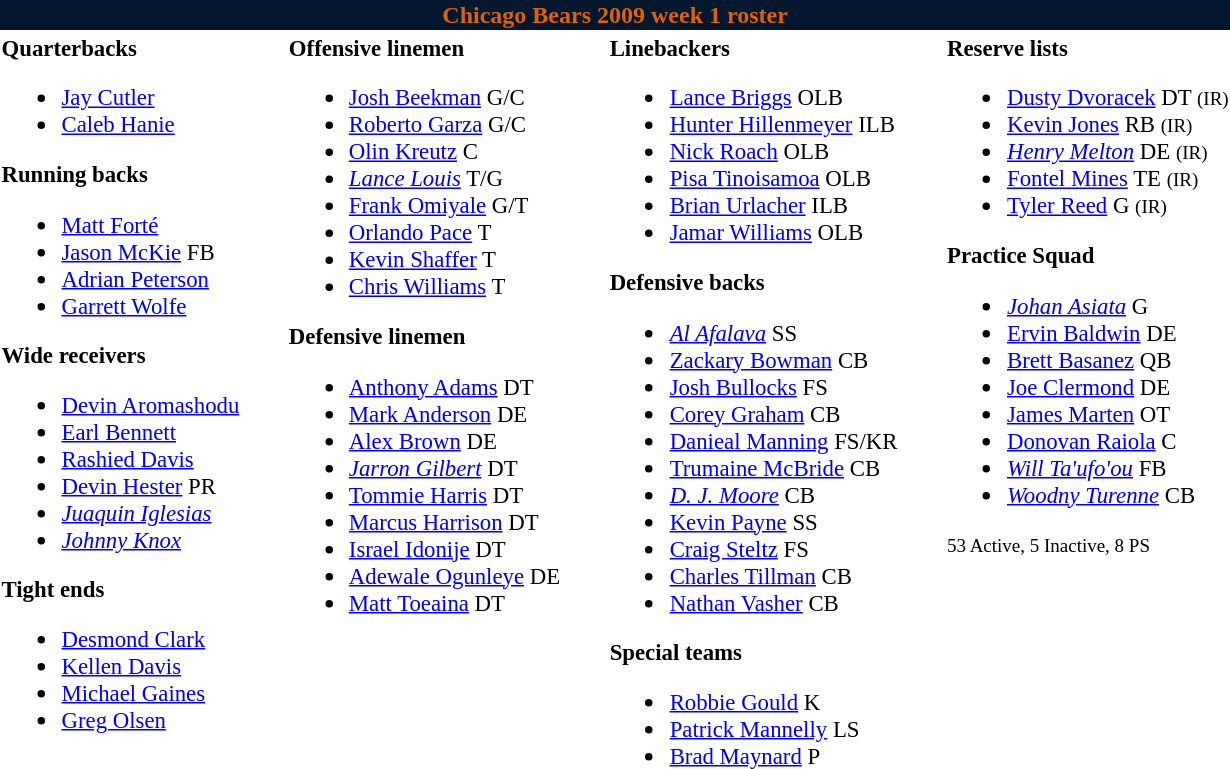<table class="toccolours" style="text-align: left;">
<tr>
<th colspan="9" style="background:#03182f; color:#df6108; text-align:center;">Chicago Bears 2009 week 1 roster</th>
</tr>
<tr>
<td style="font-size:95%; vertical-align:top;"><strong>Quarterbacks</strong><br><ul><li> <a href='#'>Jay Cutler</a></li><li> <a href='#'>Caleb Hanie</a></li></ul><strong>Running backs</strong><ul><li> <a href='#'>Matt Forté</a></li><li> <a href='#'>Jason McKie</a> FB</li><li> <a href='#'>Adrian Peterson</a></li><li> <a href='#'>Garrett Wolfe</a></li></ul><strong>Wide receivers</strong><ul><li> <a href='#'>Devin Aromashodu</a></li><li> <a href='#'>Earl Bennett</a></li><li> <a href='#'>Rashied Davis</a></li><li> <a href='#'>Devin Hester</a> PR</li><li> <em><a href='#'>Juaquin Iglesias</a></em></li><li> <em><a href='#'>Johnny Knox</a></em></li></ul><strong>Tight ends</strong><ul><li> <a href='#'>Desmond Clark</a></li><li> <a href='#'>Kellen Davis</a></li><li> <a href='#'>Michael Gaines</a></li><li> <a href='#'>Greg Olsen</a></li></ul></td>
<td style="width: 25px;"></td>
<td style="font-size:95%; vertical-align:top;"><strong>Offensive linemen</strong><br><ul><li> <a href='#'>Josh Beekman</a> G/C</li><li> <a href='#'>Roberto Garza</a> G/C</li><li> <a href='#'>Olin Kreutz</a> C</li><li> <em><a href='#'>Lance Louis</a></em> T/G</li><li> <a href='#'>Frank Omiyale</a> G/T</li><li> <a href='#'>Orlando Pace</a> T</li><li> <a href='#'>Kevin Shaffer</a> T</li><li> <a href='#'>Chris Williams</a> T</li></ul><strong>Defensive linemen</strong><ul><li> <a href='#'>Anthony Adams</a> DT</li><li> <a href='#'>Mark Anderson</a> DE</li><li> <a href='#'>Alex Brown</a> DE</li><li> <em><a href='#'>Jarron Gilbert</a></em> DT</li><li> <a href='#'>Tommie Harris</a> DT</li><li> <a href='#'>Marcus Harrison</a> DT</li><li> <a href='#'>Israel Idonije</a> DT</li><li> <a href='#'>Adewale Ogunleye</a> DE</li><li> <a href='#'>Matt Toeaina</a> DT</li></ul></td>
<td style="width: 25px;"></td>
<td style="font-size:95%; vertical-align:top;"><strong>Linebackers</strong><br><ul><li> <a href='#'>Lance Briggs</a> OLB</li><li> <a href='#'>Hunter Hillenmeyer</a> ILB</li><li> <a href='#'>Nick Roach</a> OLB</li><li> <a href='#'>Pisa Tinoisamoa</a> OLB</li><li> <a href='#'>Brian Urlacher</a> ILB</li><li> <a href='#'>Jamar Williams</a> OLB</li></ul><strong>Defensive backs</strong><ul><li> <em><a href='#'>Al Afalava</a></em> SS</li><li> <a href='#'>Zackary Bowman</a> CB</li><li> <a href='#'>Josh Bullocks</a> FS</li><li> <a href='#'>Corey Graham</a> CB</li><li> <a href='#'>Danieal Manning</a> FS/KR</li><li> <a href='#'>Trumaine McBride</a> CB</li><li> <em><a href='#'>D. J. Moore</a></em> CB</li><li> <a href='#'>Kevin Payne</a> SS</li><li> <a href='#'>Craig Steltz</a> FS</li><li> <a href='#'>Charles Tillman</a> CB</li><li> <a href='#'>Nathan Vasher</a> CB</li></ul><strong>Special teams</strong><ul><li> <a href='#'>Robbie Gould</a> K</li><li> <a href='#'>Patrick Mannelly</a> LS</li><li> <a href='#'>Brad Maynard</a> P</li></ul></td>
<td style="width: 25px;"></td>
<td style="font-size:95%; vertical-align:top;"><strong>Reserve lists</strong><br><ul><li> <a href='#'>Dusty Dvoracek</a> DT <small>(IR)</small> </li><li> <a href='#'>Kevin Jones</a> RB <small>(IR)</small> </li><li> <em><a href='#'>Henry Melton</a></em> DE <small>(IR)</small> </li><li> <a href='#'>Fontel Mines</a> TE <small>(IR)</small> </li><li> <a href='#'>Tyler Reed</a> G <small>(IR)</small> </li></ul><strong>Practice Squad</strong><ul><li> <em><a href='#'>Johan Asiata</a></em> G</li><li> <a href='#'>Ervin Baldwin</a> DE</li><li> <a href='#'>Brett Basanez</a> QB</li><li> <a href='#'>Joe Clermond</a> DE</li><li> <a href='#'>James Marten</a> OT</li><li> <a href='#'>Donovan Raiola</a> C</li><li> <em><a href='#'>Will Ta'ufo'ou</a></em> FB</li><li> <em><a href='#'>Woodny Turenne</a></em> CB</li></ul><small>53 Active, 5 Inactive, 8 PS</small></td>
</tr>
</table>
